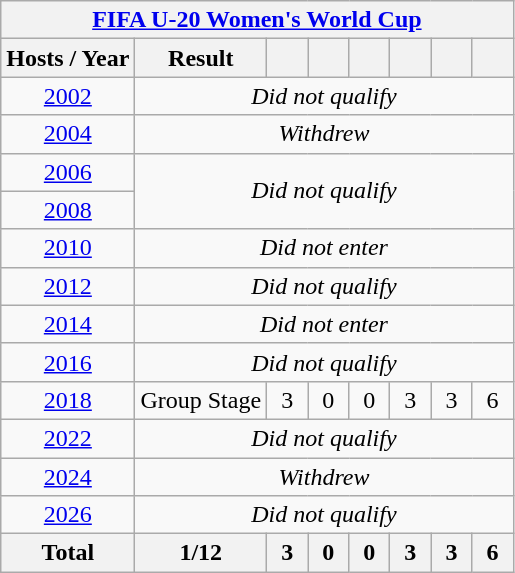<table class="wikitable" style="text-align: center;">
<tr>
<th colspan=9><a href='#'>FIFA U-20 Women's World Cup</a></th>
</tr>
<tr>
<th>Hosts / Year</th>
<th>Result</th>
<th width=20></th>
<th width=20></th>
<th width=20></th>
<th width=20></th>
<th width=20></th>
<th width=20></th>
</tr>
<tr>
<td> <a href='#'>2002</a></td>
<td colspan=8><em>Did not qualify</em></td>
</tr>
<tr>
<td> <a href='#'>2004</a></td>
<td colspan=8><em>Withdrew</em></td>
</tr>
<tr>
<td> <a href='#'>2006</a></td>
<td rowspan=2 colspan=8><em>Did not qualify</em></td>
</tr>
<tr>
<td> <a href='#'>2008</a></td>
</tr>
<tr>
<td> <a href='#'>2010</a></td>
<td colspan=8><em>Did not enter</em></td>
</tr>
<tr>
<td> <a href='#'>2012</a></td>
<td colspan=8><em>Did not qualify</em></td>
</tr>
<tr>
<td> <a href='#'>2014</a></td>
<td colspan=8><em>Did not enter</em></td>
</tr>
<tr>
<td> <a href='#'>2016</a></td>
<td colspan=8><em>Did not qualify</em></td>
</tr>
<tr>
<td> <a href='#'>2018</a></td>
<td colspan=1>Group Stage</td>
<td>3</td>
<td>0</td>
<td>0</td>
<td>3</td>
<td>3</td>
<td>6</td>
</tr>
<tr>
<td> <a href='#'>2022</a></td>
<td colspan=8><em>Did not qualify</em></td>
</tr>
<tr>
<td> <a href='#'>2024</a></td>
<td colspan=8><em>Withdrew</em></td>
</tr>
<tr>
<td> <a href='#'>2026</a></td>
<td colspan=7><em>Did not qualify</em></td>
</tr>
<tr>
<th>Total</th>
<th>1/12</th>
<th>3</th>
<th>0</th>
<th>0</th>
<th>3</th>
<th>3</th>
<th>6</th>
</tr>
</table>
